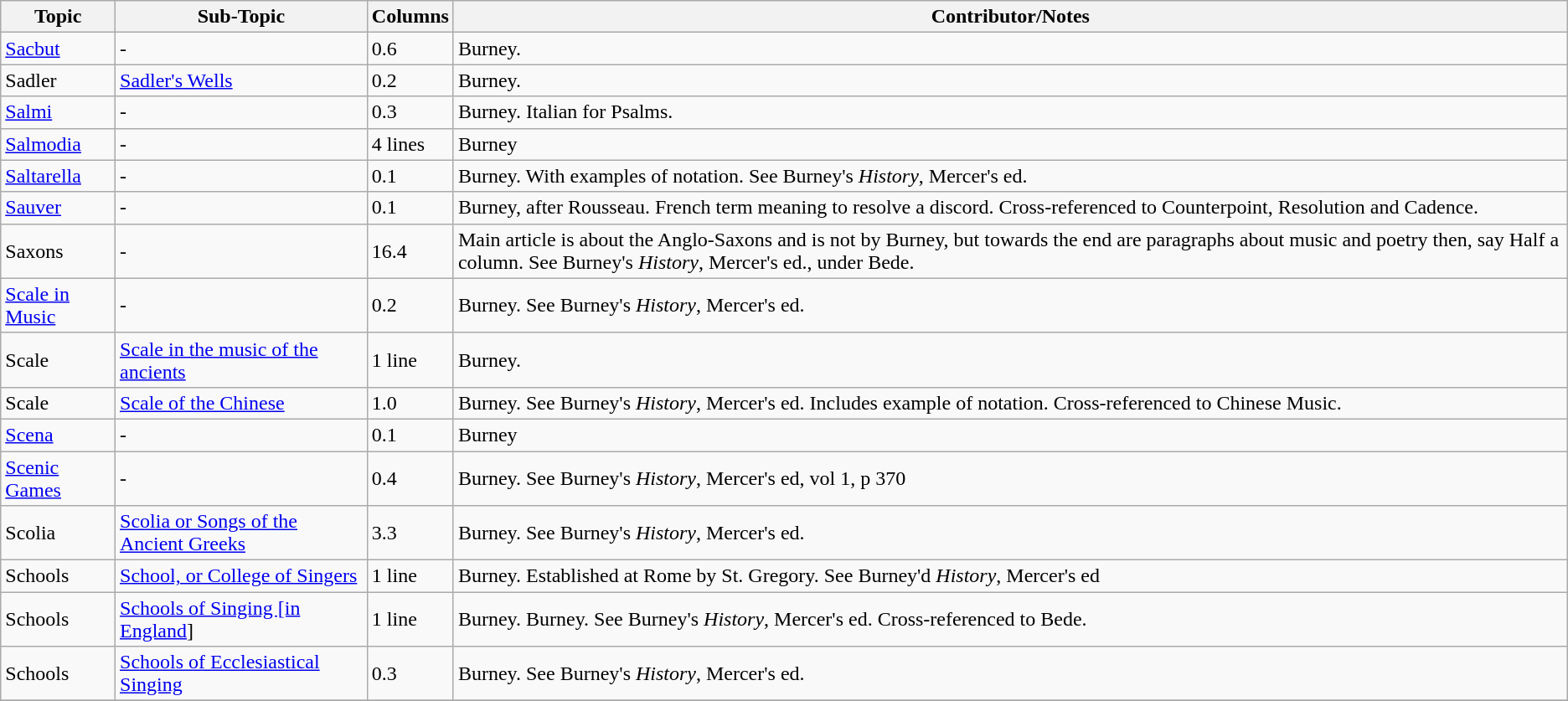<table class="wikitable">
<tr>
<th>Topic</th>
<th>Sub-Topic</th>
<th>Columns</th>
<th>Contributor/Notes</th>
</tr>
<tr>
<td><a href='#'>Sacbut</a></td>
<td>-</td>
<td>0.6</td>
<td>Burney.</td>
</tr>
<tr>
<td>Sadler</td>
<td><a href='#'>Sadler's Wells</a></td>
<td>0.2</td>
<td>Burney.</td>
</tr>
<tr>
<td><a href='#'>Salmi</a></td>
<td>-</td>
<td>0.3</td>
<td>Burney. Italian for Psalms.</td>
</tr>
<tr>
<td><a href='#'>Salmodia</a></td>
<td>-</td>
<td>4 lines</td>
<td>Burney</td>
</tr>
<tr>
<td><a href='#'>Saltarella</a></td>
<td>-</td>
<td>0.1</td>
<td>Burney. With examples of notation. See Burney's <em>History</em>, Mercer's ed.</td>
</tr>
<tr>
<td><a href='#'>Sauver</a></td>
<td>-</td>
<td>0.1</td>
<td>Burney, after Rousseau. French term meaning to resolve a discord. Cross-referenced to Counterpoint, Resolution and Cadence.</td>
</tr>
<tr>
<td>Saxons</td>
<td>-</td>
<td>16.4</td>
<td>Main article is about the Anglo-Saxons and is not by Burney, but towards the end are paragraphs about music and poetry then, say Half a column. See Burney's <em>History</em>, Mercer's ed., under Bede.</td>
</tr>
<tr>
<td><a href='#'>Scale in Music</a></td>
<td>-</td>
<td>0.2</td>
<td>Burney. See Burney's <em>History</em>, Mercer's ed.</td>
</tr>
<tr>
<td>Scale</td>
<td><a href='#'>Scale in the music of the ancients</a></td>
<td>1 line</td>
<td>Burney.</td>
</tr>
<tr>
<td>Scale</td>
<td><a href='#'>Scale of the Chinese</a></td>
<td>1.0</td>
<td>Burney. See Burney's <em>History</em>, Mercer's ed. Includes example of notation. Cross-referenced to Chinese Music.</td>
</tr>
<tr>
<td><a href='#'>Scena</a></td>
<td>-</td>
<td>0.1</td>
<td>Burney</td>
</tr>
<tr>
<td><a href='#'>Scenic Games</a></td>
<td>-</td>
<td>0.4</td>
<td>Burney. See Burney's <em>History</em>, Mercer's ed, vol 1, p 370</td>
</tr>
<tr>
<td>Scolia</td>
<td><a href='#'>Scolia or Songs of the Ancient Greeks</a></td>
<td>3.3</td>
<td>Burney. See Burney's <em>History</em>, Mercer's ed.</td>
</tr>
<tr>
<td>Schools</td>
<td><a href='#'>School, or College of Singers</a></td>
<td>1 line</td>
<td>Burney. Established at Rome by St. Gregory. See Burney'd <em>History</em>, Mercer's ed</td>
</tr>
<tr>
<td>Schools</td>
<td><a href='#'>Schools of Singing [in England</a>]</td>
<td>1 line</td>
<td>Burney. Burney. See Burney's <em>History</em>, Mercer's ed. Cross-referenced to Bede.</td>
</tr>
<tr>
<td>Schools</td>
<td><a href='#'>Schools of Ecclesiastical Singing</a></td>
<td>0.3</td>
<td>Burney. See Burney's <em>History</em>, Mercer's ed.</td>
</tr>
<tr>
</tr>
</table>
